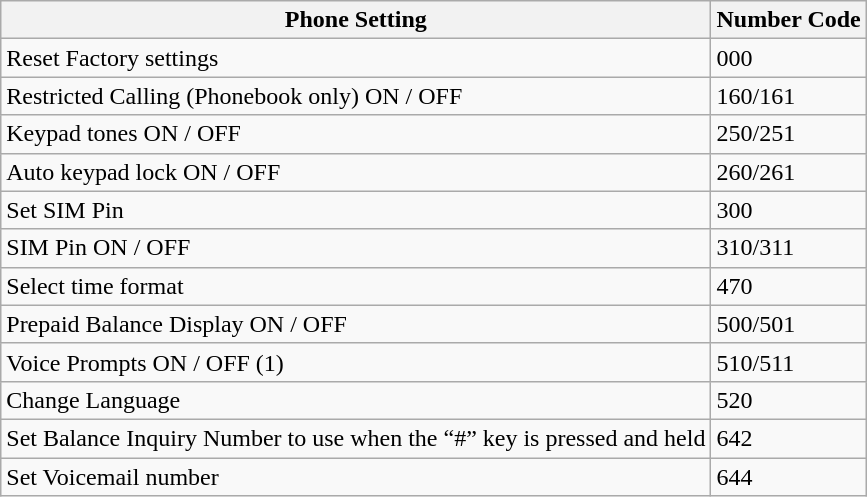<table class="wikitable">
<tr>
<th>Phone Setting</th>
<th>Number Code</th>
</tr>
<tr>
<td>Reset Factory settings</td>
<td>000</td>
</tr>
<tr>
<td>Restricted Calling (Phonebook only) ON / OFF</td>
<td>160/161</td>
</tr>
<tr>
<td>Keypad tones ON / OFF</td>
<td>250/251</td>
</tr>
<tr>
<td>Auto keypad lock ON / OFF</td>
<td>260/261</td>
</tr>
<tr>
<td>Set SIM Pin</td>
<td>300</td>
</tr>
<tr>
<td>SIM Pin ON / OFF</td>
<td>310/311</td>
</tr>
<tr>
<td>Select time format</td>
<td>470</td>
</tr>
<tr>
<td>Prepaid Balance Display ON / OFF</td>
<td>500/501</td>
</tr>
<tr>
<td>Voice Prompts ON / OFF (1)</td>
<td>510/511</td>
</tr>
<tr>
<td>Change Language</td>
<td>520</td>
</tr>
<tr>
<td>Set Balance Inquiry Number to use when the “#” key is pressed and held</td>
<td>642</td>
</tr>
<tr>
<td>Set Voicemail number</td>
<td>644</td>
</tr>
</table>
